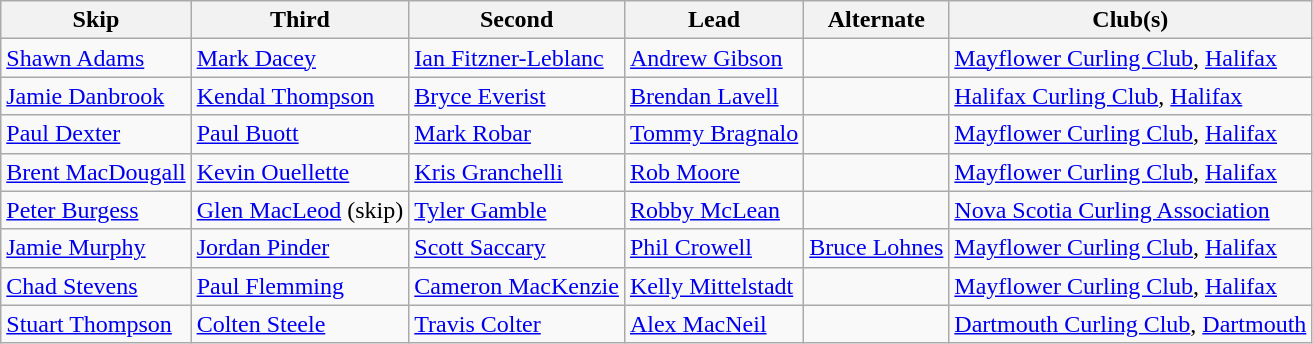<table class="wikitable">
<tr>
<th>Skip</th>
<th>Third</th>
<th>Second</th>
<th>Lead</th>
<th>Alternate</th>
<th>Club(s)</th>
</tr>
<tr>
<td><a href='#'>Shawn Adams</a></td>
<td><a href='#'>Mark Dacey</a></td>
<td><a href='#'>Ian Fitzner-Leblanc</a></td>
<td><a href='#'>Andrew Gibson</a></td>
<td></td>
<td><a href='#'>Mayflower Curling Club</a>, <a href='#'>Halifax</a></td>
</tr>
<tr>
<td><a href='#'>Jamie Danbrook</a></td>
<td><a href='#'>Kendal Thompson</a></td>
<td><a href='#'>Bryce Everist</a></td>
<td><a href='#'>Brendan Lavell</a></td>
<td></td>
<td><a href='#'>Halifax Curling Club</a>, <a href='#'>Halifax</a></td>
</tr>
<tr>
<td><a href='#'>Paul Dexter</a></td>
<td><a href='#'>Paul Buott</a></td>
<td><a href='#'>Mark Robar</a></td>
<td><a href='#'>Tommy Bragnalo</a></td>
<td></td>
<td><a href='#'>Mayflower Curling Club</a>, <a href='#'>Halifax</a></td>
</tr>
<tr>
<td><a href='#'>Brent MacDougall</a></td>
<td><a href='#'>Kevin Ouellette</a></td>
<td><a href='#'>Kris Granchelli</a></td>
<td><a href='#'>Rob Moore</a></td>
<td></td>
<td><a href='#'>Mayflower Curling Club</a>, <a href='#'>Halifax</a></td>
</tr>
<tr>
<td><a href='#'>Peter Burgess</a></td>
<td><a href='#'>Glen MacLeod</a> (skip)</td>
<td><a href='#'>Tyler Gamble</a></td>
<td><a href='#'>Robby McLean</a></td>
<td></td>
<td><a href='#'>Nova Scotia Curling Association</a></td>
</tr>
<tr>
<td><a href='#'>Jamie Murphy</a></td>
<td><a href='#'>Jordan Pinder</a></td>
<td><a href='#'>Scott Saccary</a></td>
<td><a href='#'>Phil Crowell</a></td>
<td><a href='#'>Bruce Lohnes</a></td>
<td><a href='#'>Mayflower Curling Club</a>, <a href='#'>Halifax</a></td>
</tr>
<tr>
<td><a href='#'>Chad Stevens</a></td>
<td><a href='#'>Paul Flemming</a></td>
<td><a href='#'>Cameron MacKenzie</a></td>
<td><a href='#'>Kelly Mittelstadt</a></td>
<td></td>
<td><a href='#'>Mayflower Curling Club</a>, <a href='#'>Halifax</a></td>
</tr>
<tr>
<td><a href='#'>Stuart Thompson</a></td>
<td><a href='#'>Colten Steele</a></td>
<td><a href='#'>Travis Colter</a></td>
<td><a href='#'>Alex MacNeil</a></td>
<td></td>
<td><a href='#'>Dartmouth Curling Club</a>, <a href='#'>Dartmouth</a></td>
</tr>
</table>
